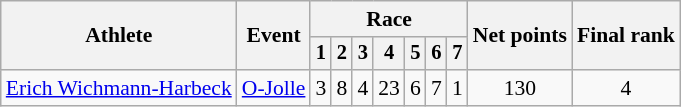<table class="wikitable" style="font-size:90%;">
<tr>
<th rowspan=2>Athlete</th>
<th rowspan=2>Event</th>
<th colspan=7>Race</th>
<th rowspan=2>Net points</th>
<th rowspan=2>Final rank</th>
</tr>
<tr style="font-size:95%">
<th>1</th>
<th>2</th>
<th>3</th>
<th>4</th>
<th>5</th>
<th>6</th>
<th>7</th>
</tr>
<tr align=center>
<td align=left><a href='#'>Erich Wichmann-Harbeck</a></td>
<td align=left><a href='#'>O-Jolle</a></td>
<td>3</td>
<td>8</td>
<td>4</td>
<td>23</td>
<td>6</td>
<td>7</td>
<td>1</td>
<td>130</td>
<td>4</td>
</tr>
</table>
